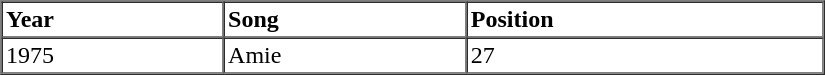<table border=1 cellspacing=0 cellpadding=2 width="550px">
<tr>
<th align="left">Year</th>
<th align="left">Song</th>
<th align="left">Position</th>
</tr>
<tr>
<td align="left">1975</td>
<td align="left">Amie</td>
<td align="left">27</td>
</tr>
<tr>
</tr>
</table>
